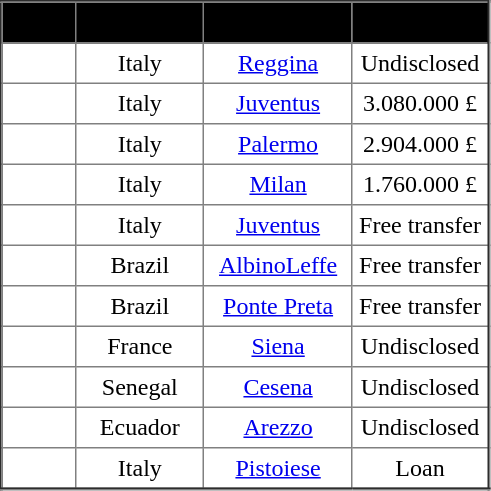<table border="2" cellpadding="4" style="border-collapse:collapse; text-align:center;">
<tr style="background:#000000;">
<th><strong><span> Name</span></strong></th>
<th><strong><span> Nationality</span></strong></th>
<th><strong><span> Moving from</span></strong></th>
<th><strong><span> Fee</span></strong></th>
</tr>
<tr>
<td></td>
<td>Italy</td>
<td><a href='#'>Reggina</a></td>
<td>Undisclosed</td>
</tr>
<tr>
<td></td>
<td>Italy</td>
<td><a href='#'>Juventus</a></td>
<td>3.080.000 £</td>
</tr>
<tr>
<td></td>
<td>Italy</td>
<td><a href='#'>Palermo</a></td>
<td>2.904.000 £</td>
</tr>
<tr>
<td></td>
<td>Italy</td>
<td><a href='#'>Milan</a></td>
<td>1.760.000 £</td>
</tr>
<tr>
<td></td>
<td>Italy</td>
<td><a href='#'>Juventus</a></td>
<td>Free transfer</td>
</tr>
<tr>
<td></td>
<td>Brazil</td>
<td><a href='#'>AlbinoLeffe</a></td>
<td>Free transfer</td>
</tr>
<tr>
<td></td>
<td>Brazil</td>
<td> <a href='#'>Ponte Preta</a></td>
<td>Free transfer</td>
</tr>
<tr>
<td></td>
<td>France</td>
<td><a href='#'>Siena</a></td>
<td>Undisclosed</td>
</tr>
<tr>
<td></td>
<td>Senegal</td>
<td><a href='#'>Cesena</a></td>
<td>Undisclosed</td>
</tr>
<tr>
<td></td>
<td>Ecuador</td>
<td><a href='#'>Arezzo</a></td>
<td>Undisclosed</td>
</tr>
<tr>
<td></td>
<td>Italy</td>
<td><a href='#'>Pistoiese</a></td>
<td>Loan</td>
</tr>
<tr>
</tr>
</table>
